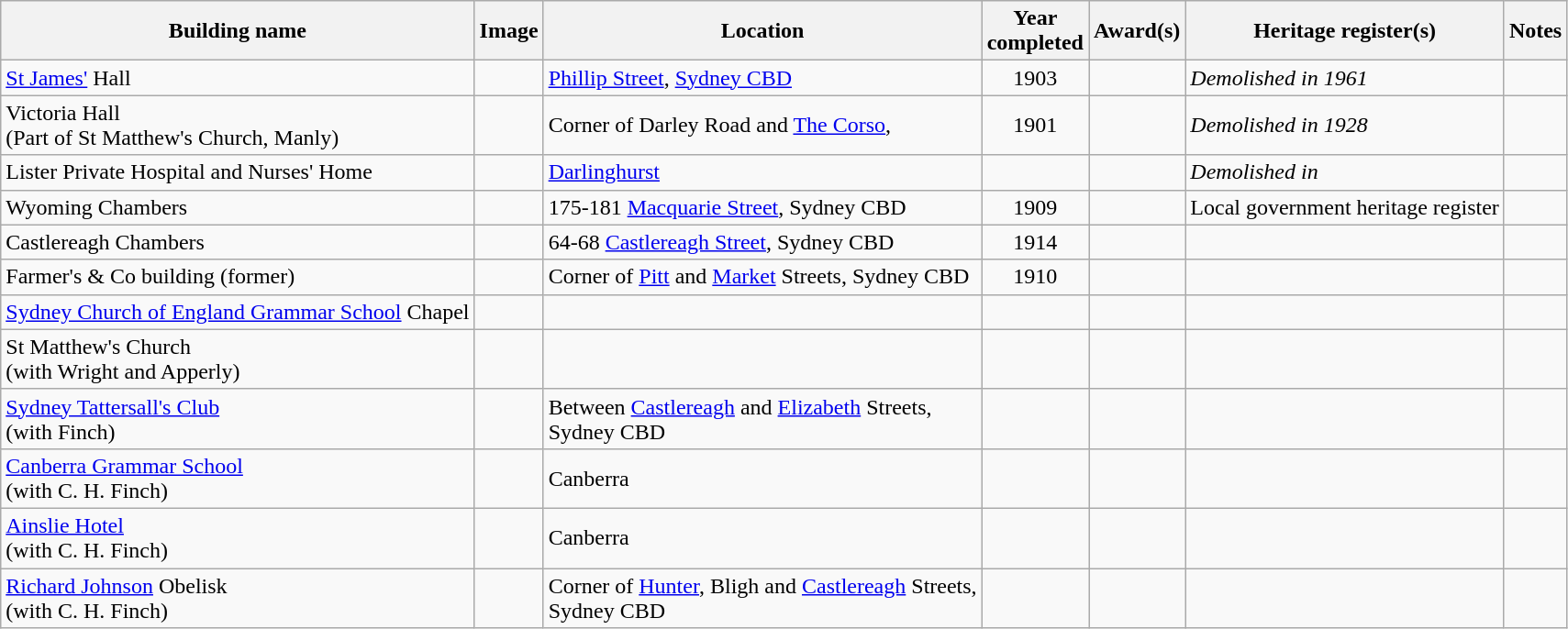<table class="wikitable sortable collapsible">
<tr>
<th scope="col">Building name</th>
<th scope="col">Image</th>
<th scope="col">Location</th>
<th scope="col">Year<br>completed</th>
<th scope="col">Award(s)</th>
<th scope="col">Heritage register(s)</th>
<th scope="col" class="unsortable">Notes</th>
</tr>
<tr>
<td><a href='#'>St James'</a> Hall</td>
<td></td>
<td><a href='#'>Phillip Street</a>, <a href='#'>Sydney CBD</a></td>
<td align=center>1903</td>
<td></td>
<td><em>Demolished in 1961</em></td>
<td></td>
</tr>
<tr>
<td>Victoria Hall<br>(Part of St Matthew's Church, Manly)</td>
<td></td>
<td>Corner of Darley Road and <a href='#'>The Corso</a>, </td>
<td align=center>1901</td>
<td></td>
<td><em>Demolished in 1928</em></td>
<td></td>
</tr>
<tr>
<td>Lister Private Hospital and Nurses' Home</td>
<td></td>
<td><a href='#'>Darlinghurst</a></td>
<td align=center></td>
<td></td>
<td><em>Demolished in </em></td>
<td></td>
</tr>
<tr>
<td>Wyoming Chambers</td>
<td></td>
<td>175-181 <a href='#'>Macquarie Street</a>, Sydney CBD</td>
<td align=center>1909</td>
<td></td>
<td>Local government heritage register</td>
<td></td>
</tr>
<tr>
<td>Castlereagh Chambers</td>
<td></td>
<td>64-68 <a href='#'>Castlereagh Street</a>, Sydney CBD</td>
<td align=center>1914</td>
<td></td>
<td></td>
<td></td>
</tr>
<tr>
<td>Farmer's & Co building (former)<br></td>
<td></td>
<td>Corner of <a href='#'>Pitt</a> and <a href='#'>Market</a> Streets, Sydney CBD</td>
<td align=center>1910</td>
<td></td>
<td></td>
<td></td>
</tr>
<tr>
<td><a href='#'>Sydney Church of England Grammar School</a> Chapel</td>
<td></td>
<td></td>
<td align=center></td>
<td></td>
<td></td>
<td></td>
</tr>
<tr>
<td>St Matthew's Church<br>(with Wright and Apperly)</td>
<td></td>
<td></td>
<td align=center></td>
<td></td>
<td></td>
<td></td>
</tr>
<tr>
<td><a href='#'>Sydney Tattersall's Club</a><br>(with Finch)</td>
<td></td>
<td>Between <a href='#'>Castlereagh</a> and <a href='#'>Elizabeth</a> Streets,<br>Sydney CBD</td>
<td align=center></td>
<td></td>
<td></td>
<td></td>
</tr>
<tr>
<td><a href='#'>Canberra Grammar School</a><br>(with C. H. Finch)</td>
<td></td>
<td>Canberra</td>
<td align=center></td>
<td></td>
<td></td>
<td></td>
</tr>
<tr>
<td><a href='#'>Ainslie Hotel</a><br>(with C. H. Finch)</td>
<td></td>
<td>Canberra</td>
<td align=center></td>
<td></td>
<td></td>
<td></td>
</tr>
<tr>
<td><a href='#'>Richard Johnson</a> Obelisk<br>(with C. H. Finch)</td>
<td></td>
<td>Corner of <a href='#'>Hunter</a>, Bligh and <a href='#'>Castlereagh</a> Streets,<br>Sydney CBD</td>
<td align=center></td>
<td></td>
<td></td>
<td></td>
</tr>
</table>
